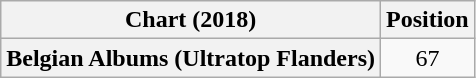<table class="wikitable plainrowheaders" style="text-align:center">
<tr>
<th scope="col">Chart (2018)</th>
<th scope="col">Position</th>
</tr>
<tr>
<th scope="row">Belgian Albums (Ultratop Flanders)</th>
<td>67</td>
</tr>
</table>
